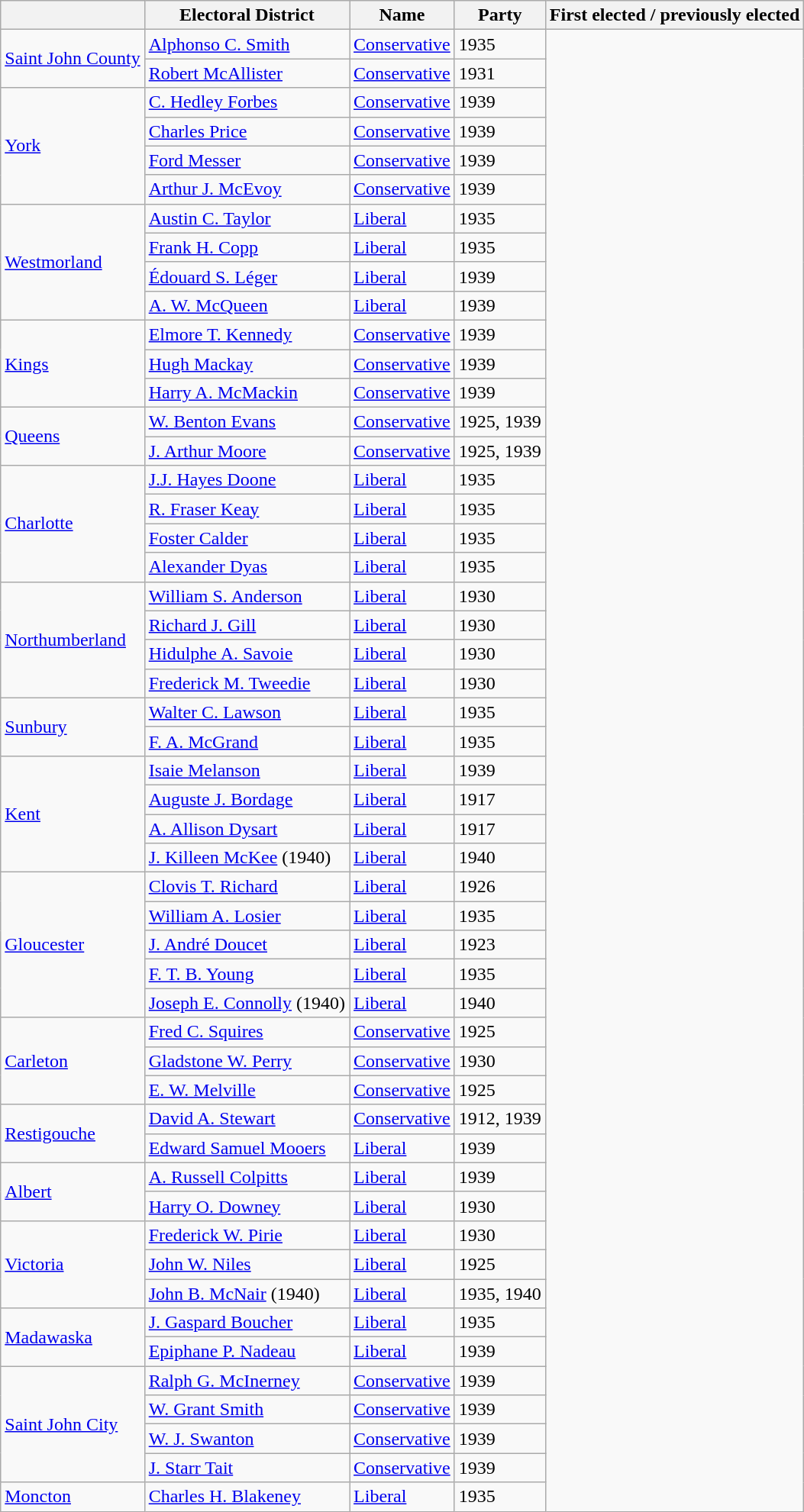<table class="wikitable sortable">
<tr>
<th></th>
<th>Electoral District</th>
<th>Name</th>
<th>Party</th>
<th>First elected / previously elected</th>
</tr>
<tr>
<td rowspan="2"><a href='#'>Saint John County</a></td>
<td><a href='#'>Alphonso C. Smith</a></td>
<td><a href='#'>Conservative</a></td>
<td>1935</td>
</tr>
<tr>
<td><a href='#'>Robert McAllister</a></td>
<td><a href='#'>Conservative</a></td>
<td>1931</td>
</tr>
<tr>
<td rowspan="4"><a href='#'>York</a></td>
<td><a href='#'>C. Hedley Forbes</a></td>
<td><a href='#'>Conservative</a></td>
<td>1939</td>
</tr>
<tr>
<td><a href='#'>Charles Price</a></td>
<td><a href='#'>Conservative</a></td>
<td>1939</td>
</tr>
<tr>
<td><a href='#'>Ford Messer</a></td>
<td><a href='#'>Conservative</a></td>
<td>1939</td>
</tr>
<tr>
<td><a href='#'>Arthur J. McEvoy</a></td>
<td><a href='#'>Conservative</a></td>
<td>1939</td>
</tr>
<tr>
<td rowspan="4"><a href='#'>Westmorland</a></td>
<td><a href='#'>Austin C. Taylor</a></td>
<td><a href='#'>Liberal</a></td>
<td>1935</td>
</tr>
<tr>
<td><a href='#'>Frank H. Copp</a></td>
<td><a href='#'>Liberal</a></td>
<td>1935</td>
</tr>
<tr>
<td><a href='#'>Édouard S. Léger</a></td>
<td><a href='#'>Liberal</a></td>
<td>1939</td>
</tr>
<tr>
<td><a href='#'>A. W. McQueen</a></td>
<td><a href='#'>Liberal</a></td>
<td>1939</td>
</tr>
<tr>
<td rowspan="3"><a href='#'>Kings</a></td>
<td><a href='#'>Elmore T. Kennedy</a></td>
<td><a href='#'>Conservative</a></td>
<td>1939</td>
</tr>
<tr>
<td><a href='#'>Hugh Mackay</a></td>
<td><a href='#'>Conservative</a></td>
<td>1939</td>
</tr>
<tr>
<td><a href='#'>Harry A. McMackin</a></td>
<td><a href='#'>Conservative</a></td>
<td>1939</td>
</tr>
<tr>
<td rowspan="2"><a href='#'>Queens</a></td>
<td><a href='#'>W. Benton Evans</a></td>
<td><a href='#'>Conservative</a></td>
<td>1925, 1939</td>
</tr>
<tr>
<td><a href='#'>J. Arthur Moore</a></td>
<td><a href='#'>Conservative</a></td>
<td>1925, 1939</td>
</tr>
<tr>
<td rowspan="4"><a href='#'>Charlotte</a></td>
<td><a href='#'>J.J. Hayes Doone</a></td>
<td><a href='#'>Liberal</a></td>
<td>1935</td>
</tr>
<tr>
<td><a href='#'>R. Fraser Keay</a></td>
<td><a href='#'>Liberal</a></td>
<td>1935</td>
</tr>
<tr>
<td><a href='#'>Foster Calder</a></td>
<td><a href='#'>Liberal</a></td>
<td>1935</td>
</tr>
<tr>
<td><a href='#'>Alexander Dyas</a></td>
<td><a href='#'>Liberal</a></td>
<td>1935</td>
</tr>
<tr>
<td rowspan="4"><a href='#'>Northumberland</a></td>
<td><a href='#'>William S. Anderson</a></td>
<td><a href='#'>Liberal</a></td>
<td>1930</td>
</tr>
<tr>
<td><a href='#'>Richard J. Gill</a></td>
<td><a href='#'>Liberal</a></td>
<td>1930</td>
</tr>
<tr>
<td><a href='#'>Hidulphe A. Savoie</a></td>
<td><a href='#'>Liberal</a></td>
<td>1930</td>
</tr>
<tr>
<td><a href='#'>Frederick M. Tweedie</a></td>
<td><a href='#'>Liberal</a></td>
<td>1930</td>
</tr>
<tr>
<td rowspan="2"><a href='#'>Sunbury</a></td>
<td><a href='#'>Walter C. Lawson</a></td>
<td><a href='#'>Liberal</a></td>
<td>1935</td>
</tr>
<tr>
<td><a href='#'>F. A. McGrand</a></td>
<td><a href='#'>Liberal</a></td>
<td>1935</td>
</tr>
<tr>
<td rowspan="4"><a href='#'>Kent</a></td>
<td><a href='#'>Isaie Melanson</a></td>
<td><a href='#'>Liberal</a></td>
<td>1939</td>
</tr>
<tr>
<td><a href='#'>Auguste J. Bordage</a></td>
<td><a href='#'>Liberal</a></td>
<td>1917</td>
</tr>
<tr>
<td><a href='#'>A. Allison Dysart</a></td>
<td><a href='#'>Liberal</a></td>
<td>1917</td>
</tr>
<tr>
<td><a href='#'>J. Killeen McKee</a> (1940)</td>
<td><a href='#'>Liberal</a></td>
<td>1940</td>
</tr>
<tr>
<td rowspan="5"><a href='#'>Gloucester</a></td>
<td><a href='#'>Clovis T. Richard</a></td>
<td><a href='#'>Liberal</a></td>
<td>1926</td>
</tr>
<tr>
<td><a href='#'>William A. Losier</a></td>
<td><a href='#'>Liberal</a></td>
<td>1935</td>
</tr>
<tr>
<td><a href='#'>J. André Doucet</a></td>
<td><a href='#'>Liberal</a></td>
<td>1923</td>
</tr>
<tr>
<td><a href='#'>F. T. B. Young</a></td>
<td><a href='#'>Liberal</a></td>
<td>1935</td>
</tr>
<tr>
<td><a href='#'>Joseph E. Connolly</a> (1940)</td>
<td><a href='#'>Liberal</a></td>
<td>1940</td>
</tr>
<tr>
<td rowspan="3"><a href='#'>Carleton</a></td>
<td><a href='#'>Fred C. Squires</a></td>
<td><a href='#'>Conservative</a></td>
<td>1925</td>
</tr>
<tr>
<td><a href='#'>Gladstone W. Perry</a></td>
<td><a href='#'>Conservative</a></td>
<td>1930</td>
</tr>
<tr>
<td><a href='#'>E. W. Melville</a></td>
<td><a href='#'>Conservative</a></td>
<td>1925</td>
</tr>
<tr>
<td rowspan="2"><a href='#'>Restigouche</a></td>
<td><a href='#'>David A. Stewart</a></td>
<td><a href='#'>Conservative</a></td>
<td>1912, 1939</td>
</tr>
<tr>
<td><a href='#'>Edward Samuel Mooers</a></td>
<td><a href='#'>Liberal</a></td>
<td>1939</td>
</tr>
<tr>
<td rowspan="2"><a href='#'>Albert</a></td>
<td><a href='#'>A. Russell Colpitts</a></td>
<td><a href='#'>Liberal</a></td>
<td>1939</td>
</tr>
<tr>
<td><a href='#'>Harry O. Downey</a></td>
<td><a href='#'>Liberal</a></td>
<td>1930</td>
</tr>
<tr>
<td rowspan="3"><a href='#'>Victoria</a></td>
<td><a href='#'>Frederick W. Pirie</a></td>
<td><a href='#'>Liberal</a></td>
<td>1930</td>
</tr>
<tr>
<td><a href='#'>John W. Niles</a></td>
<td><a href='#'>Liberal</a></td>
<td>1925</td>
</tr>
<tr>
<td><a href='#'>John B. McNair</a> (1940)</td>
<td><a href='#'>Liberal</a></td>
<td>1935, 1940</td>
</tr>
<tr>
<td rowspan="2"><a href='#'>Madawaska</a></td>
<td><a href='#'>J. Gaspard Boucher</a></td>
<td><a href='#'>Liberal</a></td>
<td>1935</td>
</tr>
<tr>
<td><a href='#'>Epiphane P. Nadeau</a></td>
<td><a href='#'>Liberal</a></td>
<td>1939</td>
</tr>
<tr>
<td rowspan="4"><a href='#'>Saint John City</a></td>
<td><a href='#'>Ralph G. McInerney</a></td>
<td><a href='#'>Conservative</a></td>
<td>1939</td>
</tr>
<tr>
<td><a href='#'>W. Grant Smith</a></td>
<td><a href='#'>Conservative</a></td>
<td>1939</td>
</tr>
<tr>
<td><a href='#'>W. J. Swanton</a></td>
<td><a href='#'>Conservative</a></td>
<td>1939</td>
</tr>
<tr>
<td><a href='#'>J. Starr Tait</a></td>
<td><a href='#'>Conservative</a></td>
<td>1939</td>
</tr>
<tr>
<td><a href='#'>Moncton</a></td>
<td><a href='#'>Charles H. Blakeney</a></td>
<td><a href='#'>Liberal</a></td>
<td>1935</td>
</tr>
</table>
